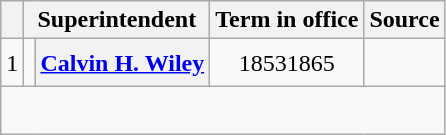<table class="wikitable sortable" style="text-align:center;">
<tr>
<th scope="col" data-sort-type="number"></th>
<th scope="col" colspan="2">Superintendent</th>
<th scope="col">Term in office</th>
<th scope="col">Source</th>
</tr>
<tr style="height:2em;">
<td>1</td>
<td data-sort-value="Wiley, Calvin H."></td>
<th scope="row"><a href='#'>Calvin H. Wiley</a></th>
<td>18531865</td>
<td "source"></td>
</tr>
<tr style="height:2em;">
</tr>
</table>
